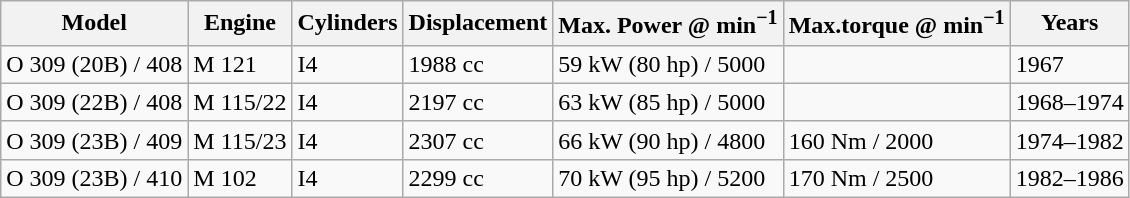<table class="wikitable">
<tr>
<th>Model</th>
<th>Engine</th>
<th>Cylinders</th>
<th>Displacement</th>
<th>Max. Power @ min<sup>−1</sup></th>
<th>Max.torque @ min<sup>−1</sup></th>
<th>Years</th>
</tr>
<tr>
<td>O 309 (20B) / 408</td>
<td>M 121</td>
<td>I4</td>
<td>1988 cc</td>
<td>59 kW (80 hp) / 5000</td>
<td></td>
<td>1967</td>
</tr>
<tr>
<td>O 309 (22B) / 408</td>
<td>M 115/22</td>
<td>I4</td>
<td>2197 cc</td>
<td>63 kW (85 hp) / 5000</td>
<td></td>
<td>1968–1974</td>
</tr>
<tr>
<td>O 309 (23B) / 409</td>
<td>M 115/23</td>
<td>I4</td>
<td>2307 cc</td>
<td>66 kW (90 hp) / 4800</td>
<td>160 Nm / 2000</td>
<td>1974–1982</td>
</tr>
<tr>
<td>O 309 (23B) / 410</td>
<td>M 102</td>
<td>I4</td>
<td>2299 cc</td>
<td>70 kW (95 hp) / 5200</td>
<td>170 Nm / 2500</td>
<td>1982–1986</td>
</tr>
</table>
